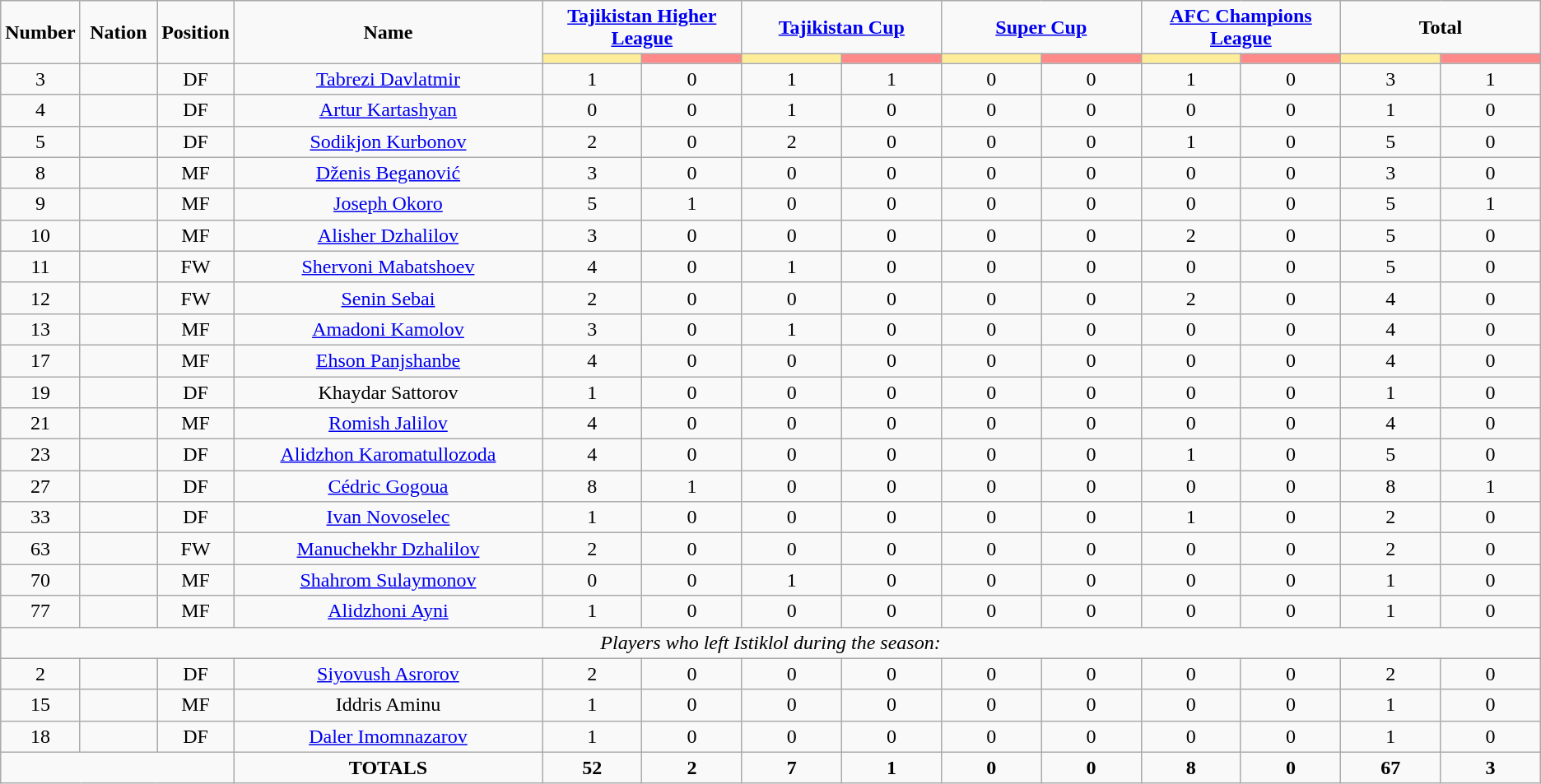<table class="wikitable" style="text-align:center;">
<tr>
<td rowspan="2"  style="width:5%; text-align:center;"><strong>Number</strong></td>
<td rowspan="2"  style="width:5%; text-align:center;"><strong>Nation</strong></td>
<td rowspan="2"  style="width:5%; text-align:center;"><strong>Position</strong></td>
<td rowspan="2"  style="width:20%; text-align:center;"><strong>Name</strong></td>
<td colspan="2" style="text-align:center;"><strong><a href='#'>Tajikistan Higher League</a></strong></td>
<td colspan="2" style="text-align:center;"><strong><a href='#'>Tajikistan Cup</a></strong></td>
<td colspan="2" style="text-align:center;"><strong><a href='#'>Super Cup</a></strong></td>
<td colspan="2" style="text-align:center;"><strong><a href='#'>AFC Champions League</a></strong></td>
<td colspan="2" style="text-align:center;"><strong>Total</strong></td>
</tr>
<tr>
<th style="width:60px; background:#fe9;"></th>
<th style="width:60px; background:#ff8888;"></th>
<th style="width:60px; background:#fe9;"></th>
<th style="width:60px; background:#ff8888;"></th>
<th style="width:60px; background:#fe9;"></th>
<th style="width:60px; background:#ff8888;"></th>
<th style="width:60px; background:#fe9;"></th>
<th style="width:60px; background:#ff8888;"></th>
<th style="width:60px; background:#fe9;"></th>
<th style="width:60px; background:#ff8888;"></th>
</tr>
<tr>
<td>3</td>
<td></td>
<td>DF</td>
<td><a href='#'>Tabrezi Davlatmir</a></td>
<td>1</td>
<td>0</td>
<td>1</td>
<td>1</td>
<td>0</td>
<td>0</td>
<td>1</td>
<td>0</td>
<td>3</td>
<td>1</td>
</tr>
<tr>
<td>4</td>
<td></td>
<td>DF</td>
<td><a href='#'>Artur Kartashyan</a></td>
<td>0</td>
<td>0</td>
<td>1</td>
<td>0</td>
<td>0</td>
<td>0</td>
<td>0</td>
<td>0</td>
<td>1</td>
<td>0</td>
</tr>
<tr>
<td>5</td>
<td></td>
<td>DF</td>
<td><a href='#'>Sodikjon Kurbonov</a></td>
<td>2</td>
<td>0</td>
<td>2</td>
<td>0</td>
<td>0</td>
<td>0</td>
<td>1</td>
<td>0</td>
<td>5</td>
<td>0</td>
</tr>
<tr>
<td>8</td>
<td></td>
<td>MF</td>
<td><a href='#'>Dženis Beganović</a></td>
<td>3</td>
<td>0</td>
<td>0</td>
<td>0</td>
<td>0</td>
<td>0</td>
<td>0</td>
<td>0</td>
<td>3</td>
<td>0</td>
</tr>
<tr>
<td>9</td>
<td></td>
<td>MF</td>
<td><a href='#'>Joseph Okoro</a></td>
<td>5</td>
<td>1</td>
<td>0</td>
<td>0</td>
<td>0</td>
<td>0</td>
<td>0</td>
<td>0</td>
<td>5</td>
<td>1</td>
</tr>
<tr>
<td>10</td>
<td></td>
<td>MF</td>
<td><a href='#'>Alisher Dzhalilov</a></td>
<td>3</td>
<td>0</td>
<td>0</td>
<td>0</td>
<td>0</td>
<td>0</td>
<td>2</td>
<td>0</td>
<td>5</td>
<td>0</td>
</tr>
<tr>
<td>11</td>
<td></td>
<td>FW</td>
<td><a href='#'>Shervoni Mabatshoev</a></td>
<td>4</td>
<td>0</td>
<td>1</td>
<td>0</td>
<td>0</td>
<td>0</td>
<td>0</td>
<td>0</td>
<td>5</td>
<td>0</td>
</tr>
<tr>
<td>12</td>
<td></td>
<td>FW</td>
<td><a href='#'>Senin Sebai</a></td>
<td>2</td>
<td>0</td>
<td>0</td>
<td>0</td>
<td>0</td>
<td>0</td>
<td>2</td>
<td>0</td>
<td>4</td>
<td>0</td>
</tr>
<tr>
<td>13</td>
<td></td>
<td>MF</td>
<td><a href='#'>Amadoni Kamolov</a></td>
<td>3</td>
<td>0</td>
<td>1</td>
<td>0</td>
<td>0</td>
<td>0</td>
<td>0</td>
<td>0</td>
<td>4</td>
<td>0</td>
</tr>
<tr>
<td>17</td>
<td></td>
<td>MF</td>
<td><a href='#'>Ehson Panjshanbe</a></td>
<td>4</td>
<td>0</td>
<td>0</td>
<td>0</td>
<td>0</td>
<td>0</td>
<td>0</td>
<td>0</td>
<td>4</td>
<td>0</td>
</tr>
<tr>
<td>19</td>
<td></td>
<td>DF</td>
<td>Khaydar Sattorov</td>
<td>1</td>
<td>0</td>
<td>0</td>
<td>0</td>
<td>0</td>
<td>0</td>
<td>0</td>
<td>0</td>
<td>1</td>
<td>0</td>
</tr>
<tr>
<td>21</td>
<td></td>
<td>MF</td>
<td><a href='#'>Romish Jalilov</a></td>
<td>4</td>
<td>0</td>
<td>0</td>
<td>0</td>
<td>0</td>
<td>0</td>
<td>0</td>
<td>0</td>
<td>4</td>
<td>0</td>
</tr>
<tr>
<td>23</td>
<td></td>
<td>DF</td>
<td><a href='#'>Alidzhon Karomatullozoda</a></td>
<td>4</td>
<td>0</td>
<td>0</td>
<td>0</td>
<td>0</td>
<td>0</td>
<td>1</td>
<td>0</td>
<td>5</td>
<td>0</td>
</tr>
<tr>
<td>27</td>
<td></td>
<td>DF</td>
<td><a href='#'>Cédric Gogoua</a></td>
<td>8</td>
<td>1</td>
<td>0</td>
<td>0</td>
<td>0</td>
<td>0</td>
<td>0</td>
<td>0</td>
<td>8</td>
<td>1</td>
</tr>
<tr>
<td>33</td>
<td></td>
<td>DF</td>
<td><a href='#'>Ivan Novoselec</a></td>
<td>1</td>
<td>0</td>
<td>0</td>
<td>0</td>
<td>0</td>
<td>0</td>
<td>1</td>
<td>0</td>
<td>2</td>
<td>0</td>
</tr>
<tr>
<td>63</td>
<td></td>
<td>FW</td>
<td><a href='#'>Manuchekhr Dzhalilov</a></td>
<td>2</td>
<td>0</td>
<td>0</td>
<td>0</td>
<td>0</td>
<td>0</td>
<td>0</td>
<td>0</td>
<td>2</td>
<td>0</td>
</tr>
<tr>
<td>70</td>
<td></td>
<td>MF</td>
<td><a href='#'>Shahrom Sulaymonov</a></td>
<td>0</td>
<td>0</td>
<td>1</td>
<td>0</td>
<td>0</td>
<td>0</td>
<td>0</td>
<td>0</td>
<td>1</td>
<td>0</td>
</tr>
<tr>
<td>77</td>
<td></td>
<td>MF</td>
<td><a href='#'>Alidzhoni Ayni</a></td>
<td>1</td>
<td>0</td>
<td>0</td>
<td>0</td>
<td>0</td>
<td>0</td>
<td>0</td>
<td>0</td>
<td>1</td>
<td>0</td>
</tr>
<tr>
<td colspan="14"><em>Players who left Istiklol during the season:</em></td>
</tr>
<tr>
<td>2</td>
<td></td>
<td>DF</td>
<td><a href='#'>Siyovush Asrorov</a></td>
<td>2</td>
<td>0</td>
<td>0</td>
<td>0</td>
<td>0</td>
<td>0</td>
<td>0</td>
<td>0</td>
<td>2</td>
<td>0</td>
</tr>
<tr>
<td>15</td>
<td></td>
<td>MF</td>
<td>Iddris Aminu</td>
<td>1</td>
<td>0</td>
<td>0</td>
<td>0</td>
<td>0</td>
<td>0</td>
<td>0</td>
<td>0</td>
<td>1</td>
<td>0</td>
</tr>
<tr>
<td>18</td>
<td></td>
<td>DF</td>
<td><a href='#'>Daler Imomnazarov</a></td>
<td>1</td>
<td>0</td>
<td>0</td>
<td>0</td>
<td>0</td>
<td>0</td>
<td>0</td>
<td>0</td>
<td>1</td>
<td>0</td>
</tr>
<tr>
<td colspan="3"></td>
<td><strong>TOTALS</strong></td>
<td><strong>52</strong></td>
<td><strong>2</strong></td>
<td><strong>7</strong></td>
<td><strong>1</strong></td>
<td><strong>0</strong></td>
<td><strong>0</strong></td>
<td><strong>8</strong></td>
<td><strong>0</strong></td>
<td><strong>67</strong></td>
<td><strong>3</strong></td>
</tr>
</table>
